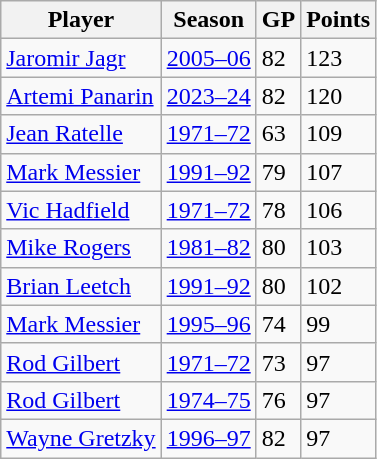<table class="wikitable">
<tr>
<th>Player</th>
<th>Season</th>
<th>GP</th>
<th>Points</th>
</tr>
<tr>
<td><a href='#'>Jaromir Jagr</a></td>
<td><a href='#'>2005–06</a></td>
<td>82</td>
<td>123</td>
</tr>
<tr>
<td><a href='#'>Artemi Panarin</a></td>
<td><a href='#'>2023–24</a></td>
<td>82</td>
<td>120</td>
</tr>
<tr>
<td><a href='#'>Jean Ratelle</a></td>
<td><a href='#'>1971–72</a></td>
<td>63</td>
<td>109</td>
</tr>
<tr>
<td><a href='#'>Mark Messier</a></td>
<td><a href='#'>1991–92</a></td>
<td>79</td>
<td>107</td>
</tr>
<tr>
<td><a href='#'>Vic Hadfield</a></td>
<td><a href='#'>1971–72</a></td>
<td>78</td>
<td>106</td>
</tr>
<tr>
<td><a href='#'>Mike Rogers</a></td>
<td><a href='#'>1981–82</a></td>
<td>80</td>
<td>103</td>
</tr>
<tr>
<td><a href='#'>Brian Leetch</a></td>
<td><a href='#'>1991–92</a></td>
<td>80</td>
<td>102</td>
</tr>
<tr>
<td><a href='#'>Mark Messier</a></td>
<td><a href='#'>1995–96</a></td>
<td>74</td>
<td>99</td>
</tr>
<tr>
<td><a href='#'>Rod Gilbert</a></td>
<td><a href='#'>1971–72</a></td>
<td>73</td>
<td>97</td>
</tr>
<tr>
<td><a href='#'>Rod Gilbert</a></td>
<td><a href='#'>1974–75</a></td>
<td>76</td>
<td>97</td>
</tr>
<tr>
<td><a href='#'>Wayne Gretzky</a></td>
<td><a href='#'>1996–97</a></td>
<td>82</td>
<td>97</td>
</tr>
</table>
